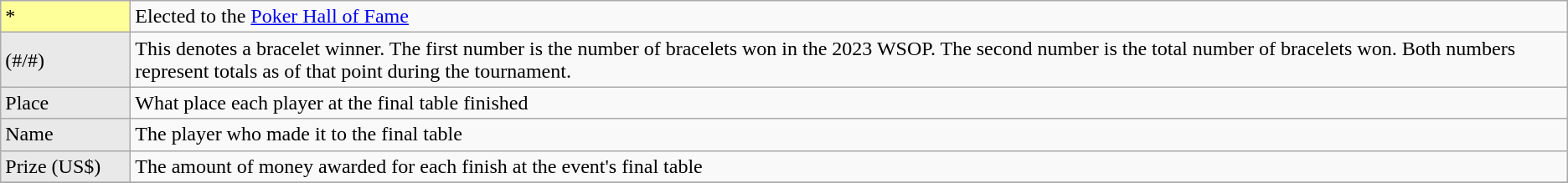<table class="wikitable">
<tr>
<td style="background-color:#FFFF99; width:6em;">*</td>
<td>Elected to the <a href='#'>Poker Hall of Fame</a></td>
</tr>
<tr>
<td style="background-color: #E9E9E9;">(#/#)</td>
<td>This denotes a bracelet winner. The first number is the number of bracelets won in the 2023 WSOP. The second number is the total number of bracelets won. Both numbers represent totals as of that point during the tournament.</td>
</tr>
<tr>
<td style="background: #E9E9E9;">Place</td>
<td>What place each player at the final table finished</td>
</tr>
<tr>
<td style="background: #E9E9E9;">Name</td>
<td>The player who made it to the final table</td>
</tr>
<tr>
<td style="background: #E9E9E9;">Prize (US$)</td>
<td>The amount of money awarded for each finish at the event's final table</td>
</tr>
<tr>
</tr>
</table>
